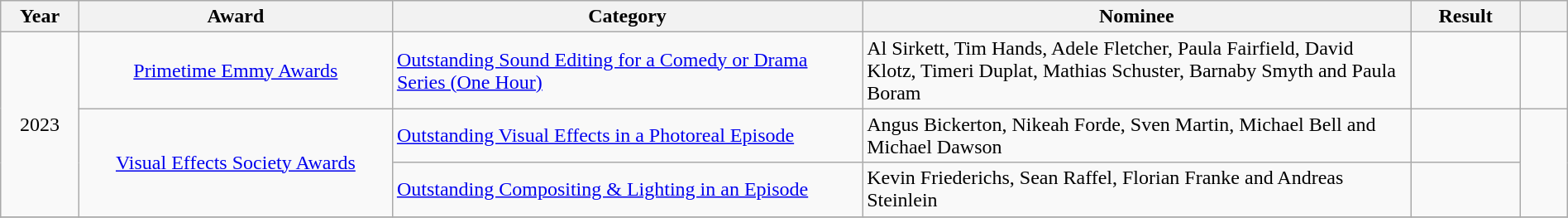<table class="wikitable plainrowheaders sortable" width="100%";">
<tr>
<th scope="col" width="5%";">Year</th>
<th scope="col" width="20%";">Award</th>
<th scope="col" width="30%";">Category</th>
<th scope="col" width="35%";">Nominee</th>
<th scope="col" width="7%";">Result</th>
<th scope="col" width="3%";"></th>
</tr>
<tr>
<td align="center" rowspan="3">2023</td>
<td align="center"><a href='#'>Primetime Emmy Awards</a></td>
<td><a href='#'>Outstanding Sound Editing for a Comedy or Drama Series (One Hour)</a></td>
<td>Al Sirkett, Tim Hands, Adele Fletcher, Paula Fairfield, David Klotz, Timeri Duplat, Mathias Schuster, Barnaby Smyth and Paula Boram</td>
<td></td>
<td align="center"></td>
</tr>
<tr>
<td align="center" rowspan="2"><a href='#'>Visual Effects Society Awards</a></td>
<td><a href='#'>Outstanding Visual Effects in a Photoreal Episode</a></td>
<td>Angus Bickerton, Nikeah Forde, Sven Martin, Michael Bell and Michael Dawson</td>
<td></td>
<td align="center" rowspan="2"></td>
</tr>
<tr>
<td><a href='#'>Outstanding Compositing & Lighting in an Episode</a></td>
<td>Kevin Friederichs, Sean Raffel, Florian Franke and Andreas Steinlein</td>
<td></td>
</tr>
<tr>
</tr>
</table>
